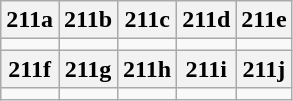<table role="presentation" class="wikitable mw-collapsible mw-collapsed">
<tr>
<th>211a</th>
<th>211b</th>
<th>211c</th>
<th>211d</th>
<th>211e</th>
</tr>
<tr>
<td></td>
<td></td>
<td></td>
<td></td>
<td></td>
</tr>
<tr>
<th>211f</th>
<th>211g</th>
<th>211h</th>
<th>211i</th>
<th>211j</th>
</tr>
<tr>
<td></td>
<td></td>
<td></td>
<td></td>
<td></td>
</tr>
</table>
